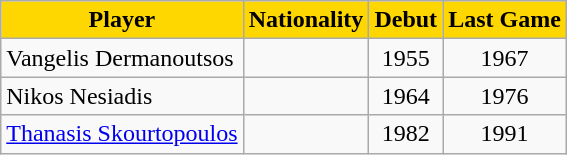<table class="wikitable" style="text-align: center">
<tr>
<th style="background:#FFD700;">Player</th>
<th style="background:#FFD700;">Nationality</th>
<th style="background:#FFD700;">Debut</th>
<th style="background:#FFD700;">Last Game</th>
</tr>
<tr>
<td align="left">Vangelis Dermanoutsos</td>
<td></td>
<td>1955</td>
<td>1967</td>
</tr>
<tr>
<td align="left">Nikos Nesiadis</td>
<td></td>
<td>1964</td>
<td>1976</td>
</tr>
<tr>
<td align="left"><a href='#'>Thanasis Skourtopoulos</a></td>
<td></td>
<td>1982</td>
<td>1991</td>
</tr>
</table>
